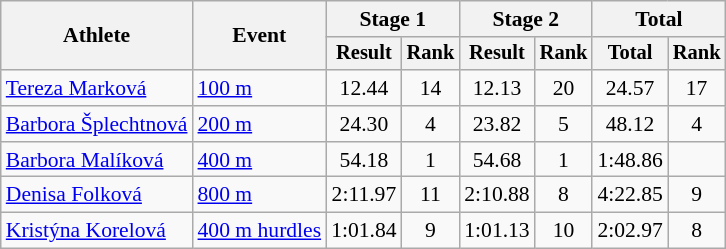<table class="wikitable" style="font-size:90%">
<tr>
<th rowspan=2>Athlete</th>
<th rowspan=2>Event</th>
<th colspan=2>Stage 1</th>
<th colspan=2>Stage 2</th>
<th colspan=2>Total</th>
</tr>
<tr style="font-size:95%">
<th>Result</th>
<th>Rank</th>
<th>Result</th>
<th>Rank</th>
<th>Total</th>
<th>Rank</th>
</tr>
<tr align=center>
<td align=left><a href='#'>Tereza Marková</a></td>
<td align=left><a href='#'>100 m</a></td>
<td>12.44</td>
<td>14</td>
<td>12.13</td>
<td>20</td>
<td>24.57</td>
<td>17</td>
</tr>
<tr align=center>
<td align=left><a href='#'>Barbora Šplechtnová</a></td>
<td align=left><a href='#'>200 m</a></td>
<td>24.30</td>
<td>4</td>
<td>23.82</td>
<td>5</td>
<td>48.12</td>
<td>4</td>
</tr>
<tr align=center>
<td align=left><a href='#'>Barbora Malíková</a></td>
<td align=left><a href='#'>400 m</a></td>
<td>54.18</td>
<td>1</td>
<td>54.68</td>
<td>1</td>
<td>1:48.86</td>
<td></td>
</tr>
<tr align=center>
<td align=left><a href='#'>Denisa Folková</a></td>
<td align=left><a href='#'>800 m</a></td>
<td>2:11.97</td>
<td>11</td>
<td>2:10.88</td>
<td>8</td>
<td>4:22.85</td>
<td>9</td>
</tr>
<tr align=center>
<td align=left rowspan=2><a href='#'>Kristýna Korelová</a></td>
<td align=left><a href='#'>400 m hurdles</a></td>
<td>1:01.84</td>
<td>9</td>
<td>1:01.13</td>
<td>10</td>
<td>2:02.97</td>
<td>8</td>
</tr>
</table>
